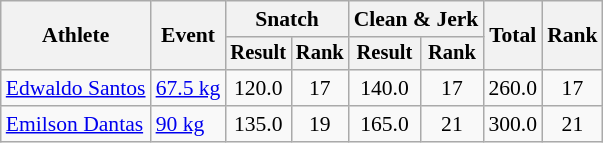<table class="wikitable" style="font-size:90%">
<tr>
<th rowspan="2">Athlete</th>
<th rowspan="2">Event</th>
<th colspan="2">Snatch</th>
<th colspan="2">Clean & Jerk</th>
<th rowspan="2">Total</th>
<th rowspan="2">Rank</th>
</tr>
<tr style="font-size:95%">
<th>Result</th>
<th>Rank</th>
<th>Result</th>
<th>Rank</th>
</tr>
<tr align=center>
<td align=left><a href='#'>Edwaldo Santos</a></td>
<td align=left><a href='#'>67.5 kg</a></td>
<td>120.0</td>
<td>17</td>
<td>140.0</td>
<td>17</td>
<td>260.0</td>
<td>17</td>
</tr>
<tr align=center>
<td align=left><a href='#'>Emilson Dantas</a></td>
<td align=left><a href='#'>90 kg</a></td>
<td>135.0</td>
<td>19</td>
<td>165.0</td>
<td>21</td>
<td>300.0</td>
<td>21</td>
</tr>
</table>
